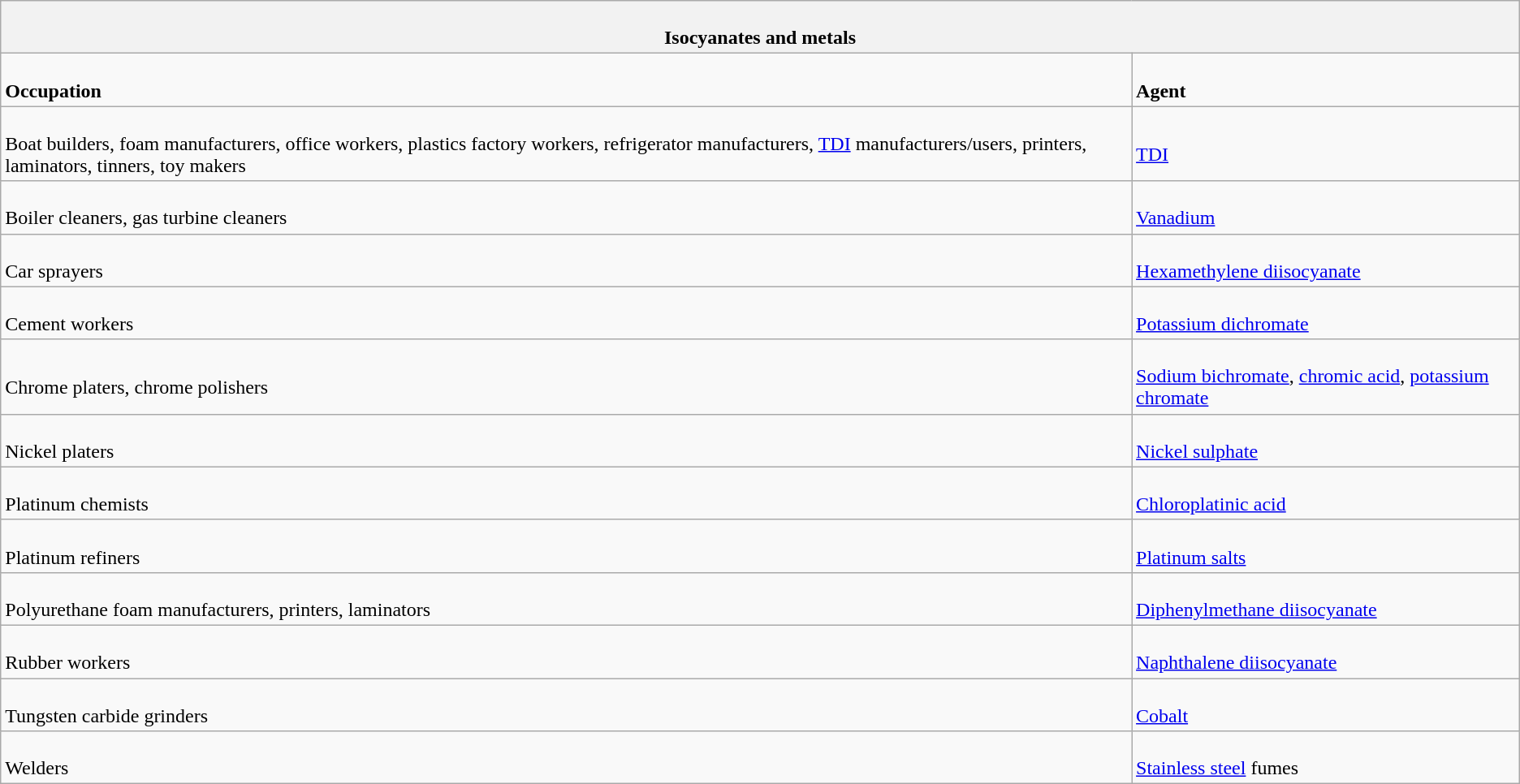<table class="wikitable">
<tr>
<th colspan=2><br><strong>Isocyanates and metals</strong></th>
</tr>
<tr>
<td><br><strong>Occupation</strong></td>
<td><br><strong>Agent</strong></td>
</tr>
<tr>
<td><br>Boat builders, foam manufacturers, office workers, plastics factory workers, refrigerator manufacturers, <a href='#'>TDI</a> manufacturers/users, printers, laminators, tinners, toy makers</td>
<td><br><a href='#'>TDI</a></td>
</tr>
<tr>
<td><br>Boiler cleaners, gas turbine cleaners</td>
<td><br><a href='#'>Vanadium</a></td>
</tr>
<tr>
<td><br>Car sprayers</td>
<td><br><a href='#'>Hexamethylene diisocyanate</a></td>
</tr>
<tr>
<td><br>Cement workers</td>
<td><br><a href='#'>Potassium dichromate</a></td>
</tr>
<tr>
<td><br>Chrome platers, chrome polishers</td>
<td><br><a href='#'>Sodium bichromate</a>, <a href='#'>chromic acid</a>, <a href='#'>potassium chromate</a></td>
</tr>
<tr>
<td><br>Nickel platers</td>
<td><br><a href='#'>Nickel sulphate</a></td>
</tr>
<tr>
<td><br>Platinum chemists</td>
<td><br><a href='#'>Chloroplatinic acid</a></td>
</tr>
<tr>
<td><br>Platinum refiners</td>
<td><br><a href='#'>Platinum salts</a></td>
</tr>
<tr>
<td><br>Polyurethane foam manufacturers, printers, laminators</td>
<td><br><a href='#'>Diphenylmethane diisocyanate</a></td>
</tr>
<tr>
<td><br>Rubber workers</td>
<td><br><a href='#'>Naphthalene diisocyanate</a></td>
</tr>
<tr>
<td><br>Tungsten carbide grinders</td>
<td><br><a href='#'>Cobalt</a></td>
</tr>
<tr>
<td><br>Welders</td>
<td><br><a href='#'>Stainless steel</a> fumes</td>
</tr>
</table>
